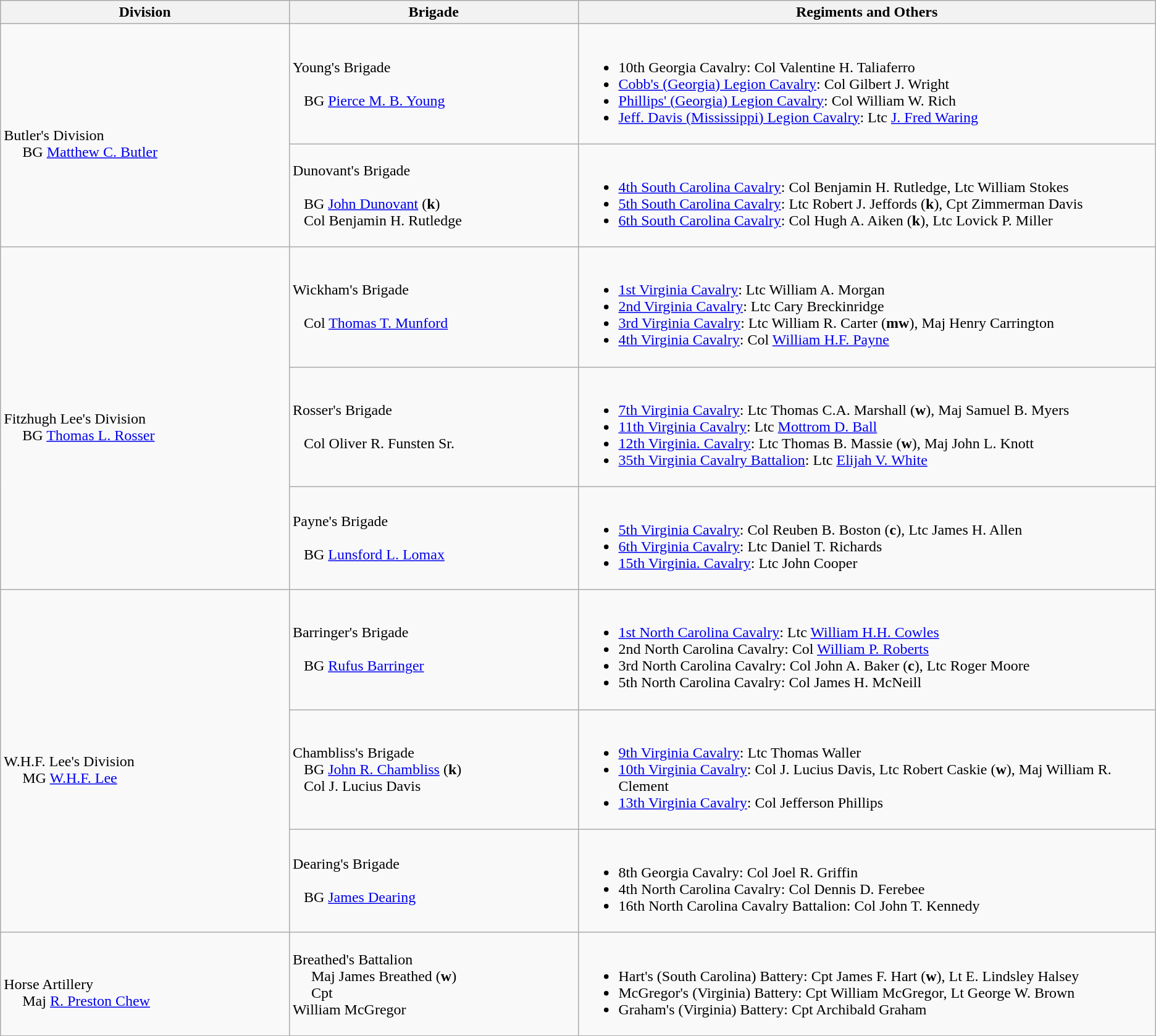<table class="wikitable">
<tr>
<th width=25%>Division</th>
<th width=25%>Brigade</th>
<th>Regiments and Others</th>
</tr>
<tr>
<td rowspan=2><br>Butler's Division
<br>    
BG <a href='#'>Matthew C. Butler</a></td>
<td>Young's Brigade<br><br>  
BG <a href='#'>Pierce M. B. Young</a></td>
<td><br><ul><li>10th Georgia Cavalry: Col Valentine H. Taliaferro</li><li><a href='#'>Cobb's (Georgia) Legion Cavalry</a>: Col Gilbert J. Wright</li><li><a href='#'>Phillips' (Georgia) Legion Cavalry</a>: Col William W. Rich</li><li><a href='#'>Jeff. Davis (Mississippi) Legion Cavalry</a>: Ltc <a href='#'>J. Fred Waring</a></li></ul></td>
</tr>
<tr>
<td>Dunovant's Brigade<br><br>  
BG <a href='#'>John Dunovant</a> (<strong>k</strong>)
<br>  
Col Benjamin H. Rutledge</td>
<td><br><ul><li><a href='#'>4th South Carolina Cavalry</a>: Col Benjamin H. Rutledge, Ltc William Stokes</li><li><a href='#'>5th South Carolina Cavalry</a>: Ltc Robert J. Jeffords (<strong>k</strong>), Cpt Zimmerman Davis</li><li><a href='#'>6th South Carolina Cavalry</a>: Col Hugh A. Aiken (<strong>k</strong>), Ltc Lovick P. Miller</li></ul></td>
</tr>
<tr>
<td rowspan=3><br>Fitzhugh Lee's Division
<br>    
BG <a href='#'>Thomas L. Rosser</a></td>
<td>Wickham's Brigade<br><br>  
Col <a href='#'>Thomas T. Munford</a></td>
<td><br><ul><li><a href='#'>1st Virginia Cavalry</a>: Ltc William A. Morgan</li><li><a href='#'>2nd Virginia   Cavalry</a>: Ltc Cary Breckinridge</li><li><a href='#'>3rd Virginia Cavalry</a>: Ltc William R. Carter (<strong>mw</strong>), Maj Henry Carrington</li><li><a href='#'>4th Virginia Cavalry</a>: Col <a href='#'>William H.F. Payne</a></li></ul></td>
</tr>
<tr>
<td>Rosser's Brigade<br><br>  
Col Oliver R. Funsten Sr.</td>
<td><br><ul><li><a href='#'>7th Virginia Cavalry</a>: Ltc Thomas C.A. Marshall (<strong>w</strong>), Maj Samuel B. Myers</li><li><a href='#'>11th Virginia  Cavalry</a>: Ltc <a href='#'>Mottrom D. Ball</a></li><li><a href='#'>12th Virginia. Cavalry</a>: Ltc Thomas B. Massie (<strong>w</strong>), Maj John L. Knott</li><li><a href='#'>35th Virginia Cavalry Battalion</a>: Ltc <a href='#'>Elijah V. White</a></li></ul></td>
</tr>
<tr>
<td>Payne's Brigade<br><br>  
BG <a href='#'>Lunsford L. Lomax</a></td>
<td><br><ul><li><a href='#'>5th Virginia Cavalry</a>: Col Reuben B. Boston (<strong>c</strong>), Ltc James H. Allen</li><li><a href='#'>6th Virginia Cavalry</a>: Ltc Daniel T. Richards</li><li><a href='#'>15th Virginia. Cavalry</a>: Ltc John Cooper</li></ul></td>
</tr>
<tr>
<td rowspan=3><br>W.H.F. Lee's Division
<br>    
MG <a href='#'>W.H.F. Lee</a></td>
<td>Barringer's Brigade<br><br>  
BG <a href='#'>Rufus Barringer</a></td>
<td><br><ul><li><a href='#'>1st North Carolina Cavalry</a>: Ltc <a href='#'>William H.H. Cowles</a></li><li>2nd North Carolina Cavalry: Col <a href='#'>William P. Roberts</a></li><li>3rd North Carolina Cavalry: Col John A. Baker (<strong>c</strong>), Ltc Roger Moore</li><li>5th North Carolina Cavalry: Col James H. McNeill</li></ul></td>
</tr>
<tr>
<td>Chambliss's Brigade<br>  
BG   <a href='#'>John R. Chambliss</a> (<strong>k</strong>)
<br>  
Col J. Lucius Davis</td>
<td><br><ul><li><a href='#'>9th Virginia Cavalry</a>: Ltc Thomas Waller</li><li><a href='#'>10th Virginia  Cavalry</a>: Col J. Lucius Davis, Ltc Robert Caskie (<strong>w</strong>), Maj William R. Clement</li><li><a href='#'>13th Virginia  Cavalry</a>: Col Jefferson Phillips</li></ul></td>
</tr>
<tr>
<td>Dearing's Brigade<br><br>  
BG <a href='#'>James Dearing</a></td>
<td><br><ul><li>8th Georgia Cavalry: Col Joel R. Griffin</li><li>4th North Carolina Cavalry: Col Dennis D. Ferebee</li><li>16th North Carolina Cavalry Battalion: Col John T. Kennedy</li></ul></td>
</tr>
<tr>
<td rowspan=1><br>Horse Artillery
<br>    
Maj <a href='#'>R. Preston Chew</a></td>
<td>Breathed's Battalion<br>    
Maj
James Breathed (<strong>w</strong>)<br>    
Cpt<br>William McGregor</td>
<td><br><ul><li>Hart's (South Carolina) Battery: Cpt James F. Hart (<strong>w</strong>), Lt E. Lindsley Halsey</li><li>McGregor's (Virginia) Battery: Cpt William McGregor, Lt George W. Brown</li><li>Graham's (Virginia) Battery: Cpt Archibald Graham</li></ul></td>
</tr>
</table>
